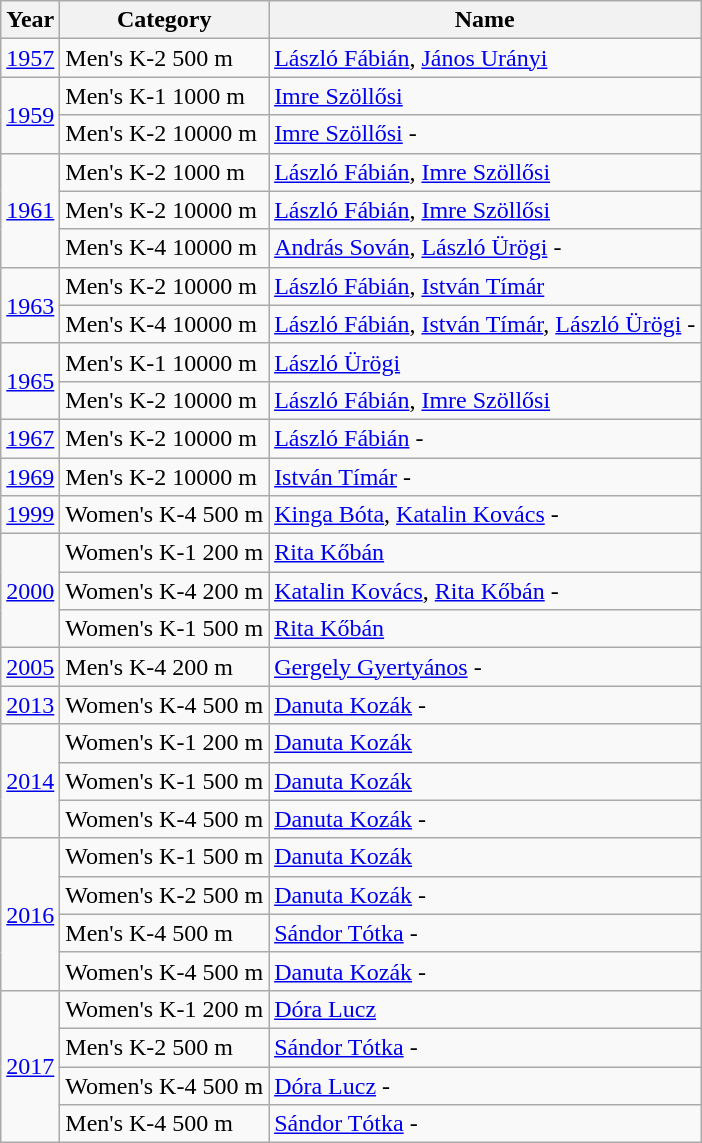<table class="wikitable" align=center>
<tr>
<th>Year</th>
<th>Category</th>
<th>Name</th>
</tr>
<tr>
<td><a href='#'>1957</a></td>
<td>Men's K-2 500 m</td>
<td><a href='#'>László Fábián</a>, <a href='#'>János Urányi</a></td>
</tr>
<tr>
<td rowspan=2><a href='#'>1959</a></td>
<td>Men's K-1 1000 m</td>
<td><a href='#'>Imre Szöllősi</a></td>
</tr>
<tr>
<td>Men's K-2 10000 m</td>
<td><a href='#'>Imre Szöllősi</a> - </td>
</tr>
<tr>
<td rowspan=3><a href='#'>1961</a></td>
<td>Men's K-2 1000 m</td>
<td><a href='#'>László Fábián</a>, <a href='#'>Imre Szöllősi</a></td>
</tr>
<tr>
<td>Men's K-2 10000 m</td>
<td><a href='#'>László Fábián</a>, <a href='#'>Imre Szöllősi</a></td>
</tr>
<tr>
<td>Men's K-4 10000 m</td>
<td><a href='#'>András Sován</a>, <a href='#'>László Ürögi</a> - </td>
</tr>
<tr>
<td rowspan=2><a href='#'>1963</a></td>
<td>Men's K-2 10000 m</td>
<td><a href='#'>László Fábián</a>, <a href='#'>István Tímár</a></td>
</tr>
<tr>
<td>Men's K-4 10000 m</td>
<td><a href='#'>László Fábián</a>, <a href='#'>István Tímár</a>, <a href='#'>László Ürögi</a> - </td>
</tr>
<tr>
<td rowspan=2><a href='#'>1965</a></td>
<td>Men's K-1 10000 m</td>
<td><a href='#'>László Ürögi</a></td>
</tr>
<tr>
<td>Men's K-2 10000 m</td>
<td><a href='#'>László Fábián</a>, <a href='#'>Imre Szöllősi</a></td>
</tr>
<tr>
<td><a href='#'>1967</a></td>
<td>Men's K-2 10000 m</td>
<td><a href='#'>László Fábián</a> - </td>
</tr>
<tr>
<td><a href='#'>1969</a></td>
<td>Men's K-2 10000 m</td>
<td><a href='#'>István Tímár</a> - </td>
</tr>
<tr>
<td><a href='#'>1999</a></td>
<td>Women's K-4 500 m</td>
<td><a href='#'>Kinga Bóta</a>, <a href='#'>Katalin Kovács</a> - </td>
</tr>
<tr>
<td rowspan=3><a href='#'>2000</a></td>
<td>Women's K-1 200 m</td>
<td><a href='#'>Rita Kőbán</a></td>
</tr>
<tr>
<td>Women's K-4 200 m</td>
<td><a href='#'>Katalin Kovács</a>, <a href='#'>Rita Kőbán</a> - </td>
</tr>
<tr>
<td>Women's K-1 500 m</td>
<td><a href='#'>Rita Kőbán</a></td>
</tr>
<tr>
<td><a href='#'>2005</a></td>
<td>Men's K-4 200 m</td>
<td><a href='#'>Gergely Gyertyános</a> - </td>
</tr>
<tr>
<td><a href='#'>2013</a></td>
<td>Women's K-4 500 m</td>
<td><a href='#'>Danuta Kozák</a> - </td>
</tr>
<tr>
<td rowspan=3><a href='#'>2014</a></td>
<td>Women's K-1 200 m</td>
<td><a href='#'>Danuta Kozák</a></td>
</tr>
<tr>
<td>Women's K-1 500 m</td>
<td><a href='#'>Danuta Kozák</a></td>
</tr>
<tr>
<td>Women's K-4 500 m</td>
<td><a href='#'>Danuta Kozák</a> - </td>
</tr>
<tr>
<td rowspan=4><a href='#'>2016</a></td>
<td>Women's K-1 500 m</td>
<td><a href='#'>Danuta Kozák</a></td>
</tr>
<tr>
<td>Women's K-2 500 m</td>
<td><a href='#'>Danuta Kozák</a> - </td>
</tr>
<tr>
<td>Men's K-4 500 m</td>
<td><a href='#'>Sándor Tótka</a> - </td>
</tr>
<tr>
<td>Women's K-4 500 m</td>
<td><a href='#'>Danuta Kozák</a> - </td>
</tr>
<tr>
<td rowspan=4><a href='#'>2017</a></td>
<td>Women's K-1 200 m</td>
<td><a href='#'>Dóra Lucz</a></td>
</tr>
<tr>
<td>Men's K-2 500 m</td>
<td><a href='#'>Sándor Tótka</a> - </td>
</tr>
<tr>
<td>Women's K-4 500 m</td>
<td><a href='#'>Dóra Lucz</a> - </td>
</tr>
<tr>
<td>Men's K-4 500 m</td>
<td><a href='#'>Sándor Tótka</a> - </td>
</tr>
</table>
